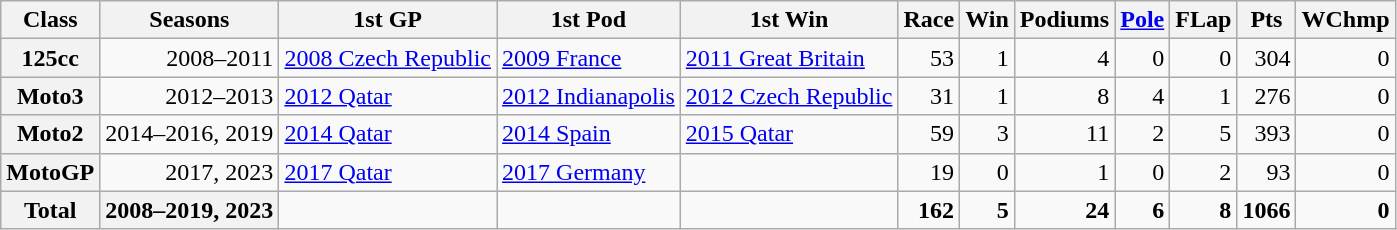<table class="wikitable">
<tr>
<th>Class</th>
<th>Seasons</th>
<th>1st GP</th>
<th>1st Pod</th>
<th>1st Win</th>
<th>Race</th>
<th>Win</th>
<th>Podiums</th>
<th><a href='#'>Pole</a></th>
<th>FLap</th>
<th>Pts</th>
<th>WChmp</th>
</tr>
<tr align="right">
<th>125cc</th>
<td>2008–2011</td>
<td align="left"><a href='#'>2008 Czech Republic</a></td>
<td align="left"><a href='#'>2009 France</a></td>
<td align="left"><a href='#'>2011 Great Britain</a></td>
<td>53</td>
<td>1</td>
<td>4</td>
<td>0</td>
<td>0</td>
<td>304</td>
<td>0</td>
</tr>
<tr align="right">
<th>Moto3</th>
<td>2012–2013</td>
<td align="left"><a href='#'>2012 Qatar</a></td>
<td align="left"><a href='#'>2012 Indianapolis</a></td>
<td align="left"><a href='#'>2012 Czech Republic</a></td>
<td>31</td>
<td>1</td>
<td>8</td>
<td>4</td>
<td>1</td>
<td>276</td>
<td>0</td>
</tr>
<tr align="right">
<th>Moto2</th>
<td>2014–2016, 2019</td>
<td align="left"><a href='#'>2014 Qatar</a></td>
<td align="left"><a href='#'>2014 Spain</a></td>
<td align="left"><a href='#'>2015 Qatar</a></td>
<td>59</td>
<td>3</td>
<td>11</td>
<td>2</td>
<td>5</td>
<td>393</td>
<td>0</td>
</tr>
<tr align="right">
<th>MotoGP</th>
<td>2017, 2023</td>
<td align="left"><a href='#'>2017 Qatar</a></td>
<td align="left"><a href='#'>2017 Germany</a></td>
<td></td>
<td>19</td>
<td>0</td>
<td>1</td>
<td>0</td>
<td>2</td>
<td>93</td>
<td>0</td>
</tr>
<tr align="right">
<th>Total</th>
<th>2008–2019, 2023</th>
<td></td>
<td></td>
<td></td>
<td><strong>162</strong></td>
<td><strong>5</strong></td>
<td><strong>24</strong></td>
<td><strong>6</strong></td>
<td><strong>8</strong></td>
<td><strong>1066</strong></td>
<td><strong>0</strong></td>
</tr>
</table>
